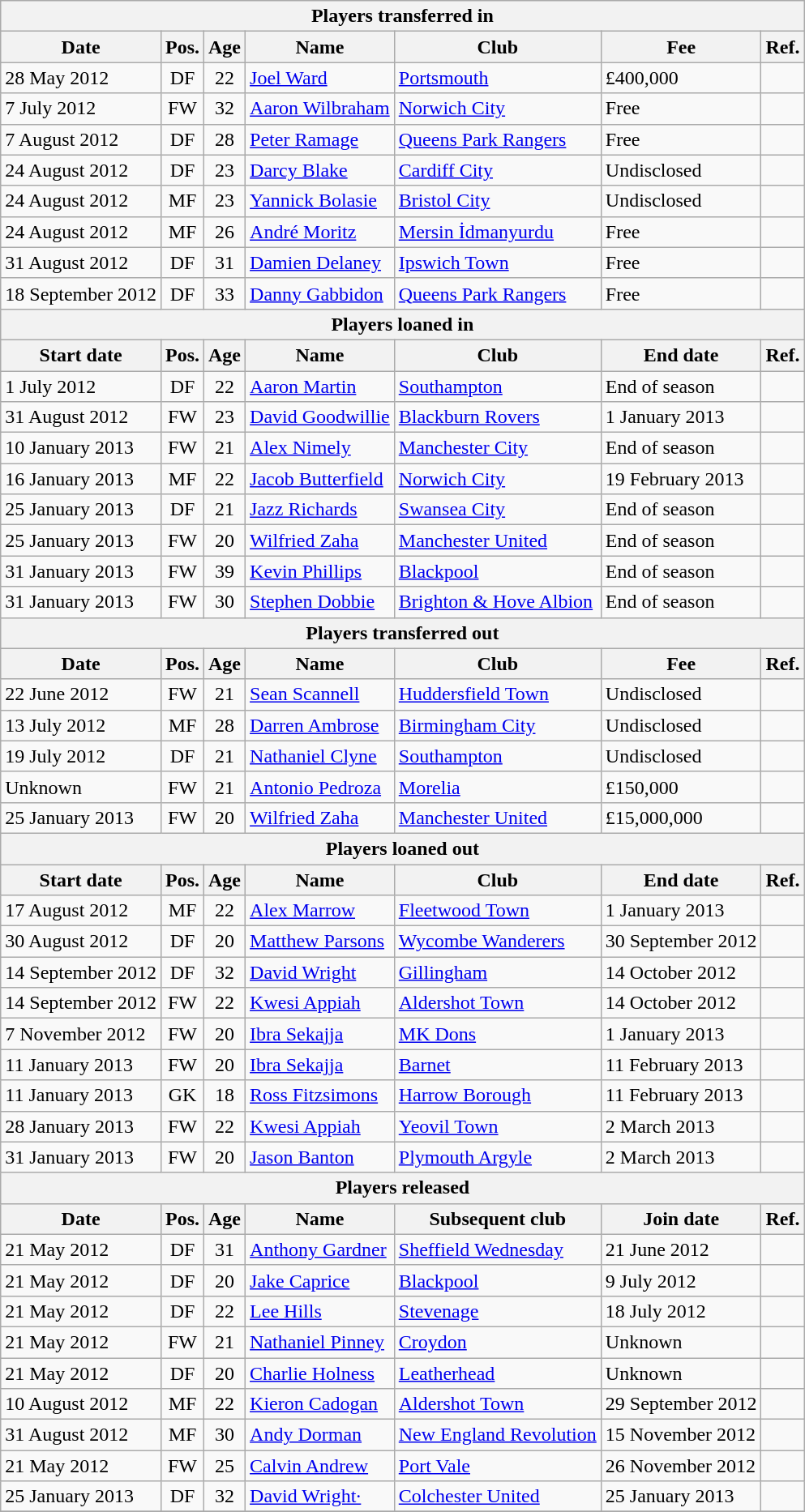<table class="wikitable">
<tr>
<th colspan="7">Players transferred in</th>
</tr>
<tr>
<th>Date</th>
<th>Pos.</th>
<th>Age</th>
<th>Name</th>
<th>Club</th>
<th>Fee</th>
<th>Ref.</th>
</tr>
<tr>
<td>28 May 2012</td>
<td style="text-align:center;">DF</td>
<td style="text-align:center;">22</td>
<td> <a href='#'>Joel Ward</a></td>
<td> <a href='#'>Portsmouth</a></td>
<td>£400,000</td>
<td style="text-align:center;"></td>
</tr>
<tr>
<td>7 July 2012</td>
<td style="text-align:center;">FW</td>
<td style="text-align:center;">32</td>
<td> <a href='#'>Aaron Wilbraham</a></td>
<td> <a href='#'>Norwich City</a></td>
<td>Free</td>
<td style="text-align:center;"></td>
</tr>
<tr>
<td>7 August 2012</td>
<td style="text-align:center;">DF</td>
<td style="text-align:center;">28</td>
<td> <a href='#'>Peter Ramage</a></td>
<td> <a href='#'>Queens Park Rangers</a></td>
<td>Free</td>
<td style="text-align:center;"></td>
</tr>
<tr>
<td>24 August 2012</td>
<td style="text-align:center;">DF</td>
<td style="text-align:center;">23</td>
<td> <a href='#'>Darcy Blake</a></td>
<td> <a href='#'>Cardiff City</a></td>
<td>Undisclosed</td>
<td style="text-align:center;"></td>
</tr>
<tr>
<td>24 August 2012</td>
<td style="text-align:center;">MF</td>
<td style="text-align:center;">23</td>
<td> <a href='#'>Yannick Bolasie</a></td>
<td> <a href='#'>Bristol City</a></td>
<td>Undisclosed</td>
<td style="text-align:center;"></td>
</tr>
<tr>
<td>24 August 2012</td>
<td style="text-align:center;">MF</td>
<td style="text-align:center;">26</td>
<td> <a href='#'>André Moritz</a></td>
<td> <a href='#'>Mersin İdmanyurdu</a></td>
<td>Free</td>
<td style="text-align:center;"></td>
</tr>
<tr>
<td>31 August 2012</td>
<td style="text-align:center;">DF</td>
<td style="text-align:center;">31</td>
<td> <a href='#'>Damien Delaney</a></td>
<td> <a href='#'>Ipswich Town</a></td>
<td>Free</td>
<td style="text-align:center;"></td>
</tr>
<tr>
<td>18 September 2012</td>
<td style="text-align:center;">DF</td>
<td style="text-align:center;">33</td>
<td> <a href='#'>Danny Gabbidon</a></td>
<td> <a href='#'>Queens Park Rangers</a></td>
<td>Free</td>
<td style="text-align:center;"></td>
</tr>
<tr>
<th colspan="7">Players loaned in</th>
</tr>
<tr>
<th>Start date</th>
<th>Pos.</th>
<th>Age</th>
<th>Name</th>
<th>Club</th>
<th>End date</th>
<th>Ref.</th>
</tr>
<tr>
<td>1 July 2012</td>
<td style="text-align:center;">DF</td>
<td style="text-align:center;">22</td>
<td> <a href='#'>Aaron Martin</a></td>
<td> <a href='#'>Southampton</a></td>
<td>End of season</td>
<td style="text-align:center;"></td>
</tr>
<tr>
<td>31 August 2012</td>
<td style="text-align:center;">FW</td>
<td style="text-align:center;">23</td>
<td> <a href='#'>David Goodwillie</a></td>
<td> <a href='#'>Blackburn Rovers</a></td>
<td>1 January 2013</td>
<td style="text-align:center;"></td>
</tr>
<tr>
<td>10 January 2013</td>
<td style="text-align:center;">FW</td>
<td style="text-align:center;">21</td>
<td> <a href='#'>Alex Nimely</a></td>
<td> <a href='#'>Manchester City</a></td>
<td>End of season</td>
<td style="text-align:center;"></td>
</tr>
<tr>
<td>16 January 2013</td>
<td style="text-align:center;">MF</td>
<td style="text-align:center;">22</td>
<td> <a href='#'>Jacob Butterfield</a></td>
<td> <a href='#'>Norwich City</a></td>
<td>19 February 2013</td>
<td style="text-align:center;"></td>
</tr>
<tr>
<td>25 January 2013</td>
<td style="text-align:center;">DF</td>
<td style="text-align:center;">21</td>
<td> <a href='#'>Jazz Richards</a></td>
<td> <a href='#'>Swansea City</a></td>
<td>End of season</td>
<td style="text-align:center;"></td>
</tr>
<tr>
<td>25 January 2013</td>
<td style="text-align:center;">FW</td>
<td style="text-align:center;">20</td>
<td> <a href='#'>Wilfried Zaha</a></td>
<td> <a href='#'>Manchester United</a></td>
<td>End of season</td>
<td style="text-align:center;"></td>
</tr>
<tr>
<td>31 January 2013</td>
<td style="text-align:center;">FW</td>
<td style="text-align:center;">39</td>
<td> <a href='#'>Kevin Phillips</a></td>
<td> <a href='#'>Blackpool</a></td>
<td>End of season</td>
<td style="text-align:center;"></td>
</tr>
<tr>
<td>31 January 2013</td>
<td style="text-align:center;">FW</td>
<td style="text-align:center;">30</td>
<td> <a href='#'>Stephen Dobbie</a></td>
<td> <a href='#'>Brighton & Hove Albion</a></td>
<td>End of season</td>
<td style="text-align:center;"></td>
</tr>
<tr>
<th colspan="7">Players transferred out</th>
</tr>
<tr>
<th>Date</th>
<th>Pos.</th>
<th>Age</th>
<th>Name</th>
<th>Club</th>
<th>Fee</th>
<th>Ref.</th>
</tr>
<tr>
<td>22 June 2012</td>
<td style="text-align:center;">FW</td>
<td style="text-align:center;">21</td>
<td> <a href='#'>Sean Scannell</a></td>
<td> <a href='#'>Huddersfield Town</a></td>
<td>Undisclosed</td>
<td style="text-align:center;"></td>
</tr>
<tr>
<td>13 July 2012</td>
<td style="text-align:center;">MF</td>
<td style="text-align:center;">28</td>
<td> <a href='#'>Darren Ambrose</a></td>
<td> <a href='#'>Birmingham City</a></td>
<td>Undisclosed</td>
<td style="text-align:center;"></td>
</tr>
<tr>
<td>19 July 2012</td>
<td style="text-align:center;">DF</td>
<td style="text-align:center;">21</td>
<td> <a href='#'>Nathaniel Clyne</a></td>
<td> <a href='#'>Southampton</a></td>
<td>Undisclosed</td>
<td style="text-align:center;"></td>
</tr>
<tr>
<td>Unknown</td>
<td style="text-align:center;">FW</td>
<td style="text-align:center;">21</td>
<td> <a href='#'>Antonio Pedroza</a></td>
<td> <a href='#'>Morelia</a></td>
<td>£150,000</td>
<td style="text-align:center;"></td>
</tr>
<tr>
<td>25 January 2013</td>
<td style="text-align:center;">FW</td>
<td style="text-align:center;">20</td>
<td> <a href='#'>Wilfried Zaha</a></td>
<td> <a href='#'>Manchester United</a></td>
<td>£15,000,000</td>
<td style="text-align:center;"></td>
</tr>
<tr>
<th colspan="7">Players loaned out</th>
</tr>
<tr>
<th>Start date</th>
<th>Pos.</th>
<th>Age</th>
<th>Name</th>
<th>Club</th>
<th>End date</th>
<th>Ref.</th>
</tr>
<tr>
<td>17 August 2012</td>
<td style="text-align:center;">MF</td>
<td style="text-align:center;">22</td>
<td> <a href='#'>Alex Marrow</a></td>
<td> <a href='#'>Fleetwood Town</a></td>
<td>1 January 2013</td>
<td style="text-align:center;"></td>
</tr>
<tr>
<td>30 August 2012</td>
<td style="text-align:center;">DF</td>
<td style="text-align:center;">20</td>
<td> <a href='#'>Matthew Parsons</a></td>
<td> <a href='#'>Wycombe Wanderers</a></td>
<td>30 September 2012</td>
<td style="text-align:center;"></td>
</tr>
<tr>
<td>14 September 2012</td>
<td style="text-align:center;">DF</td>
<td style="text-align:center;">32</td>
<td> <a href='#'>David Wright</a></td>
<td> <a href='#'>Gillingham</a></td>
<td>14 October 2012</td>
<td style="text-align:center;"></td>
</tr>
<tr>
<td>14 September 2012</td>
<td style="text-align:center;">FW</td>
<td style="text-align:center;">22</td>
<td> <a href='#'>Kwesi Appiah</a></td>
<td> <a href='#'>Aldershot Town</a></td>
<td>14 October 2012</td>
<td style="text-align:center;"></td>
</tr>
<tr>
<td>7 November 2012</td>
<td style="text-align:center;">FW</td>
<td style="text-align:center;">20</td>
<td> <a href='#'>Ibra Sekajja</a></td>
<td> <a href='#'>MK Dons</a></td>
<td>1 January 2013</td>
<td style="text-align:center;"></td>
</tr>
<tr>
<td>11 January 2013</td>
<td style="text-align:center;">FW</td>
<td style="text-align:center;">20</td>
<td> <a href='#'>Ibra Sekajja</a></td>
<td> <a href='#'>Barnet</a></td>
<td>11 February 2013</td>
<td style="text-align:center;"></td>
</tr>
<tr>
<td>11 January 2013</td>
<td style="text-align:center;">GK</td>
<td style="text-align:center;">18</td>
<td> <a href='#'>Ross Fitzsimons</a></td>
<td> <a href='#'>Harrow Borough</a></td>
<td>11 February 2013</td>
<td style="text-align:center;"></td>
</tr>
<tr>
<td>28 January 2013</td>
<td style="text-align:center;">FW</td>
<td style="text-align:center;">22</td>
<td> <a href='#'>Kwesi Appiah</a></td>
<td> <a href='#'>Yeovil Town</a></td>
<td>2 March 2013</td>
<td style="text-align:center;"></td>
</tr>
<tr>
<td>31 January 2013</td>
<td style="text-align:center;">FW</td>
<td style="text-align:center;">20</td>
<td> <a href='#'>Jason Banton</a></td>
<td> <a href='#'>Plymouth Argyle</a></td>
<td>2 March 2013</td>
<td style="text-align:center;"></td>
</tr>
<tr>
<th colspan="7">Players released</th>
</tr>
<tr>
<th>Date</th>
<th>Pos.</th>
<th>Age</th>
<th>Name</th>
<th>Subsequent club</th>
<th>Join date</th>
<th>Ref.</th>
</tr>
<tr>
<td>21 May 2012</td>
<td style="text-align:center;">DF</td>
<td style="text-align:center;">31</td>
<td> <a href='#'>Anthony Gardner</a></td>
<td> <a href='#'>Sheffield Wednesday</a></td>
<td>21 June 2012</td>
<td style="text-align:center;"></td>
</tr>
<tr>
<td>21 May 2012</td>
<td style="text-align:center;">DF</td>
<td style="text-align:center;">20</td>
<td> <a href='#'>Jake Caprice</a></td>
<td> <a href='#'>Blackpool</a></td>
<td>9 July 2012</td>
<td style="text-align:center;"></td>
</tr>
<tr>
<td>21 May 2012</td>
<td style="text-align:center;">DF</td>
<td style="text-align:center;">22</td>
<td> <a href='#'>Lee Hills</a></td>
<td> <a href='#'>Stevenage</a></td>
<td>18 July 2012</td>
<td style="text-align:center;"></td>
</tr>
<tr>
<td>21 May 2012</td>
<td style="text-align:center;">FW</td>
<td style="text-align:center;">21</td>
<td> <a href='#'>Nathaniel Pinney</a></td>
<td> <a href='#'>Croydon</a></td>
<td>Unknown</td>
<td style="text-align:center;"></td>
</tr>
<tr>
<td>21 May 2012</td>
<td style="text-align:center;">DF</td>
<td style="text-align:center;">20</td>
<td> <a href='#'>Charlie Holness</a></td>
<td> <a href='#'>Leatherhead</a></td>
<td>Unknown</td>
<td style="text-align:center;"></td>
</tr>
<tr>
<td>10 August 2012</td>
<td style="text-align:center;">MF</td>
<td style="text-align:center;">22</td>
<td> <a href='#'>Kieron Cadogan</a></td>
<td> <a href='#'>Aldershot Town</a></td>
<td>29 September 2012</td>
<td style="text-align:center;"></td>
</tr>
<tr>
<td>31 August 2012</td>
<td style="text-align:center;">MF</td>
<td style="text-align:center;">30</td>
<td> <a href='#'>Andy Dorman</a></td>
<td> <a href='#'>New England Revolution</a></td>
<td>15 November 2012</td>
<td style="text-align:center;"></td>
</tr>
<tr>
<td>21 May 2012</td>
<td style="text-align:center;">FW</td>
<td style="text-align:center;">25</td>
<td> <a href='#'>Calvin Andrew</a></td>
<td> <a href='#'>Port Vale</a></td>
<td>26 November 2012</td>
<td style="text-align:center;"></td>
</tr>
<tr>
<td>25 January 2013</td>
<td style="text-align:center;">DF</td>
<td style="text-align:center;">32</td>
<td> <a href='#'>David Wright·</a></td>
<td> <a href='#'>Colchester United</a></td>
<td>25 January 2013</td>
<td style="text-align:center;"></td>
</tr>
<tr>
</tr>
</table>
